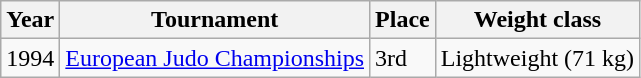<table class=wikitable>
<tr>
<th>Year</th>
<th>Tournament</th>
<th>Place</th>
<th>Weight class</th>
</tr>
<tr>
<td>1994</td>
<td><a href='#'>European Judo Championships</a></td>
<td align="cc9966" align="center">3rd</td>
<td>Lightweight (71 kg)</td>
</tr>
</table>
